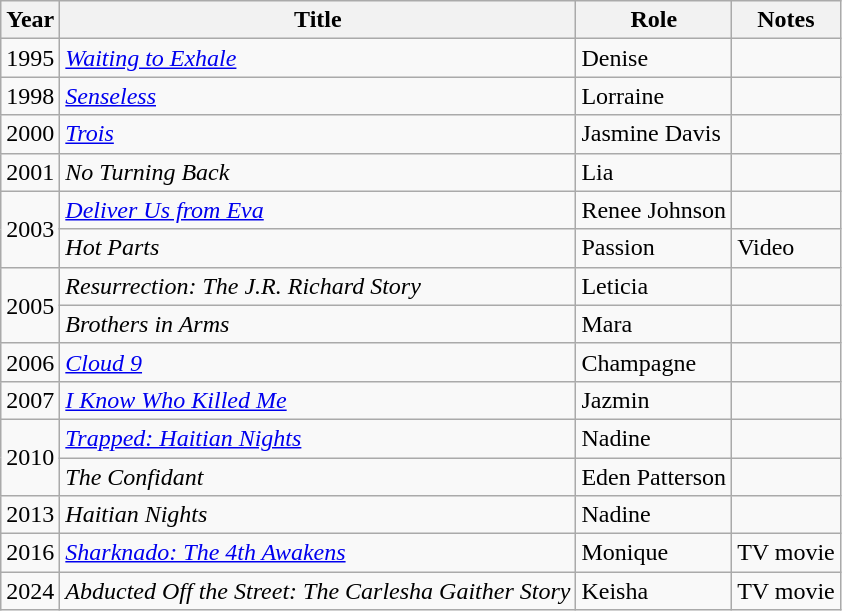<table class="wikitable plainrowheaders sortable" style="margin-right: 0;">
<tr>
<th>Year</th>
<th>Title</th>
<th>Role</th>
<th>Notes</th>
</tr>
<tr>
<td>1995</td>
<td><em><a href='#'>Waiting to Exhale</a></em></td>
<td>Denise</td>
<td></td>
</tr>
<tr>
<td>1998</td>
<td><em><a href='#'>Senseless</a></em></td>
<td>Lorraine</td>
<td></td>
</tr>
<tr>
<td>2000</td>
<td><em><a href='#'>Trois</a></em></td>
<td>Jasmine Davis</td>
<td></td>
</tr>
<tr>
<td>2001</td>
<td><em>No Turning Back</em></td>
<td>Lia</td>
<td></td>
</tr>
<tr>
<td rowspan=2>2003</td>
<td><em><a href='#'>Deliver Us from Eva</a></em></td>
<td>Renee Johnson</td>
<td></td>
</tr>
<tr>
<td><em>Hot Parts</em></td>
<td>Passion</td>
<td>Video</td>
</tr>
<tr>
<td rowspan=2>2005</td>
<td><em>Resurrection: The J.R. Richard Story</em></td>
<td>Leticia</td>
<td></td>
</tr>
<tr>
<td><em>Brothers in Arms</em></td>
<td>Mara</td>
<td></td>
</tr>
<tr>
<td>2006</td>
<td><em><a href='#'>Cloud 9</a></em></td>
<td>Champagne</td>
<td></td>
</tr>
<tr>
<td>2007</td>
<td><em><a href='#'>I Know Who Killed Me</a></em></td>
<td>Jazmin</td>
<td></td>
</tr>
<tr>
<td rowspan=2>2010</td>
<td><em><a href='#'>Trapped: Haitian Nights</a></em></td>
<td>Nadine</td>
<td></td>
</tr>
<tr>
<td><em>The Confidant</em></td>
<td>Eden Patterson</td>
<td></td>
</tr>
<tr>
<td>2013</td>
<td><em>Haitian Nights</em></td>
<td>Nadine</td>
<td></td>
</tr>
<tr>
<td>2016</td>
<td><em><a href='#'>Sharknado: The 4th Awakens</a></em></td>
<td>Monique</td>
<td>TV movie</td>
</tr>
<tr>
<td>2024</td>
<td><em>Abducted Off the Street: The Carlesha Gaither Story</em></td>
<td>Keisha</td>
<td>TV movie</td>
</tr>
</table>
